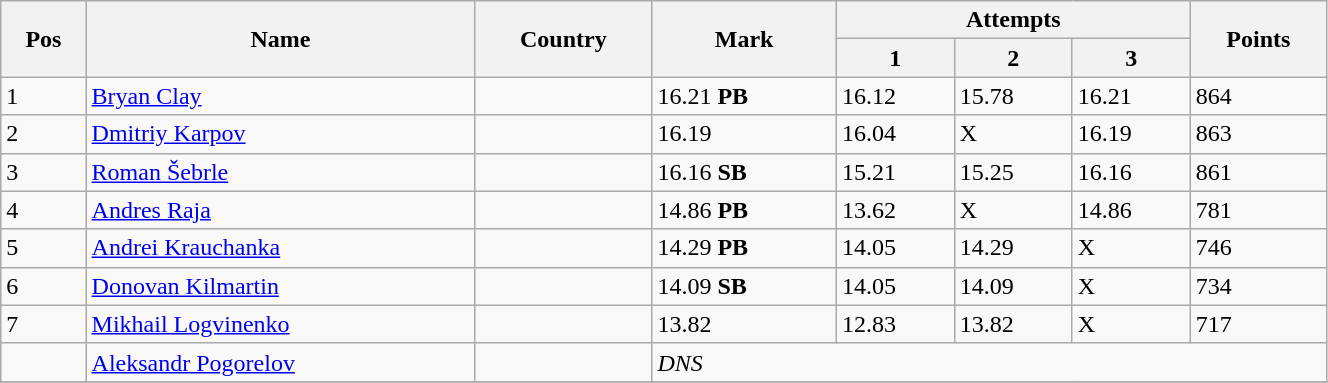<table class="wikitable" width=70%>
<tr>
<th rowspan=2>Pos</th>
<th rowspan=2>Name</th>
<th rowspan=2>Country</th>
<th rowspan=2>Mark</th>
<th colspan=3>Attempts</th>
<th rowspan=2>Points</th>
</tr>
<tr>
<th>1</th>
<th>2</th>
<th>3</th>
</tr>
<tr>
<td>1</td>
<td><a href='#'>Bryan Clay</a></td>
<td></td>
<td>16.21 <strong>PB</strong></td>
<td>16.12</td>
<td>15.78</td>
<td>16.21</td>
<td>864</td>
</tr>
<tr>
<td>2</td>
<td><a href='#'>Dmitriy Karpov</a></td>
<td></td>
<td>16.19</td>
<td>16.04</td>
<td>X</td>
<td>16.19</td>
<td>863</td>
</tr>
<tr>
<td>3</td>
<td><a href='#'>Roman Šebrle</a></td>
<td></td>
<td>16.16 <strong>SB</strong></td>
<td>15.21</td>
<td>15.25</td>
<td>16.16</td>
<td>861</td>
</tr>
<tr>
<td>4</td>
<td><a href='#'>Andres Raja</a></td>
<td></td>
<td>14.86 <strong>PB</strong></td>
<td>13.62</td>
<td>X</td>
<td>14.86</td>
<td>781</td>
</tr>
<tr>
<td>5</td>
<td><a href='#'>Andrei Krauchanka</a></td>
<td></td>
<td>14.29 <strong>PB</strong></td>
<td>14.05</td>
<td>14.29</td>
<td>X</td>
<td>746</td>
</tr>
<tr>
<td>6</td>
<td><a href='#'>Donovan Kilmartin</a></td>
<td></td>
<td>14.09 <strong>SB</strong></td>
<td>14.05</td>
<td>14.09</td>
<td>X</td>
<td>734</td>
</tr>
<tr>
<td>7</td>
<td><a href='#'>Mikhail Logvinenko</a></td>
<td></td>
<td>13.82</td>
<td>12.83</td>
<td>13.82</td>
<td>X</td>
<td>717</td>
</tr>
<tr>
<td></td>
<td><a href='#'>Aleksandr Pogorelov</a></td>
<td></td>
<td colspan=5><em>DNS</em></td>
</tr>
<tr>
</tr>
</table>
